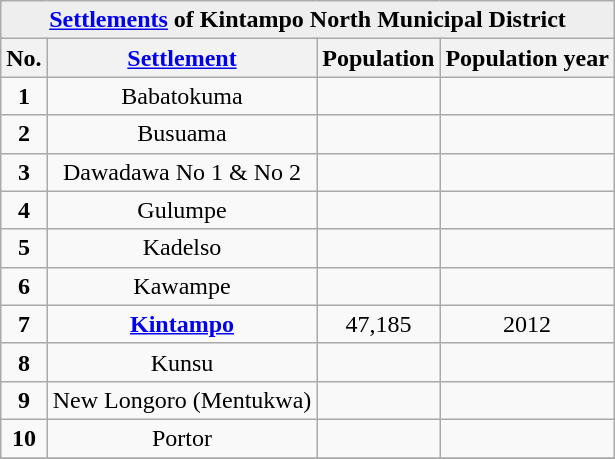<table class="wikitable sortable" style="text-align: centre;">
<tr bgcolor=#EEEEEE>
<td align=center colspan=4><strong><a href='#'>Settlements</a> of Kintampo North Municipal District</strong></td>
</tr>
<tr ">
<th class="unsortable">No.</th>
<th class="unsortable"><a href='#'>Settlement</a></th>
<th class="unsortable">Population</th>
<th class="unsortable">Population year</th>
</tr>
<tr>
<td align=center><strong>1</strong></td>
<td align=center>Babatokuma</td>
<td align=center></td>
<td align=center></td>
</tr>
<tr>
<td align=center><strong>2</strong></td>
<td align=center>Busuama</td>
<td align=center></td>
<td align=center></td>
</tr>
<tr>
<td align=center><strong>3</strong></td>
<td align=center>Dawadawa No 1 & No 2</td>
<td align=center></td>
<td align=center></td>
</tr>
<tr>
<td align=center><strong>4</strong></td>
<td align=center>Gulumpe</td>
<td align=center></td>
<td align=center></td>
</tr>
<tr>
<td align=center><strong>5</strong></td>
<td align=center>Kadelso</td>
<td align=center></td>
<td align=center></td>
</tr>
<tr>
<td align=center><strong>6</strong></td>
<td align=center>Kawampe</td>
<td align=center></td>
<td align=center></td>
</tr>
<tr>
<td align=center><strong>7</strong></td>
<td align=center><strong><a href='#'>Kintampo</a></strong></td>
<td align=center>47,185</td>
<td align=center>2012</td>
</tr>
<tr>
<td align=center><strong>8</strong></td>
<td align=center>Kunsu</td>
<td align=center></td>
<td align=center></td>
</tr>
<tr>
<td align=center><strong>9</strong></td>
<td align=center>New Longoro (Mentukwa)</td>
<td align=center></td>
<td align=center></td>
</tr>
<tr>
<td align=center><strong>10</strong></td>
<td align=center>Portor</td>
<td align=center></td>
<td align=center></td>
</tr>
<tr>
</tr>
</table>
